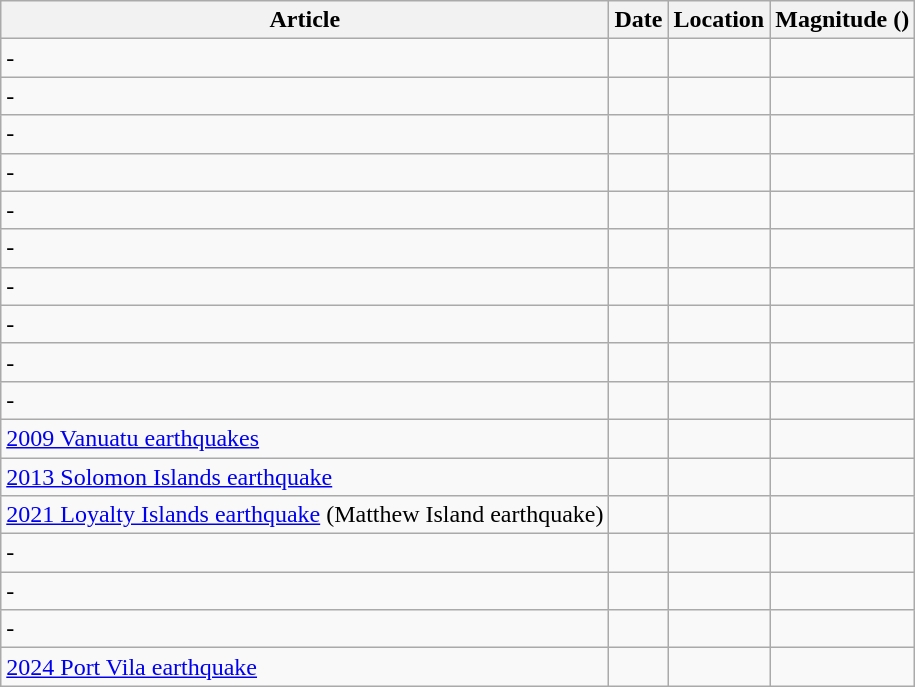<table class="wikitable">
<tr>
<th>Article</th>
<th>Date</th>
<th>Location</th>
<th>Magnitude ()</th>
</tr>
<tr>
<td>-</td>
<td></td>
<td></td>
<td></td>
</tr>
<tr>
<td>-</td>
<td></td>
<td></td>
<td></td>
</tr>
<tr>
<td>-</td>
<td></td>
<td></td>
<td></td>
</tr>
<tr>
<td>-</td>
<td></td>
<td></td>
<td></td>
</tr>
<tr>
<td>-</td>
<td></td>
<td></td>
<td></td>
</tr>
<tr>
<td>-</td>
<td></td>
<td></td>
<td></td>
</tr>
<tr>
<td>-</td>
<td></td>
<td></td>
<td></td>
</tr>
<tr>
<td>-</td>
<td></td>
<td></td>
<td></td>
</tr>
<tr>
<td>-</td>
<td></td>
<td></td>
<td></td>
</tr>
<tr>
<td>-</td>
<td></td>
<td></td>
<td></td>
</tr>
<tr>
<td><a href='#'>2009 Vanuatu earthquakes</a></td>
<td></td>
<td></td>
<td></td>
</tr>
<tr>
<td><a href='#'>2013 Solomon Islands earthquake</a></td>
<td></td>
<td></td>
<td></td>
</tr>
<tr>
<td><a href='#'>2021 Loyalty Islands earthquake</a> (Matthew Island earthquake)</td>
<td></td>
<td></td>
<td></td>
</tr>
<tr>
<td>-</td>
<td></td>
<td></td>
<td></td>
</tr>
<tr>
<td>-</td>
<td></td>
<td></td>
<td></td>
</tr>
<tr>
<td>-</td>
<td></td>
<td></td>
<td></td>
</tr>
<tr>
<td><a href='#'>2024 Port Vila earthquake</a></td>
<td></td>
<td></td>
<td></td>
</tr>
</table>
